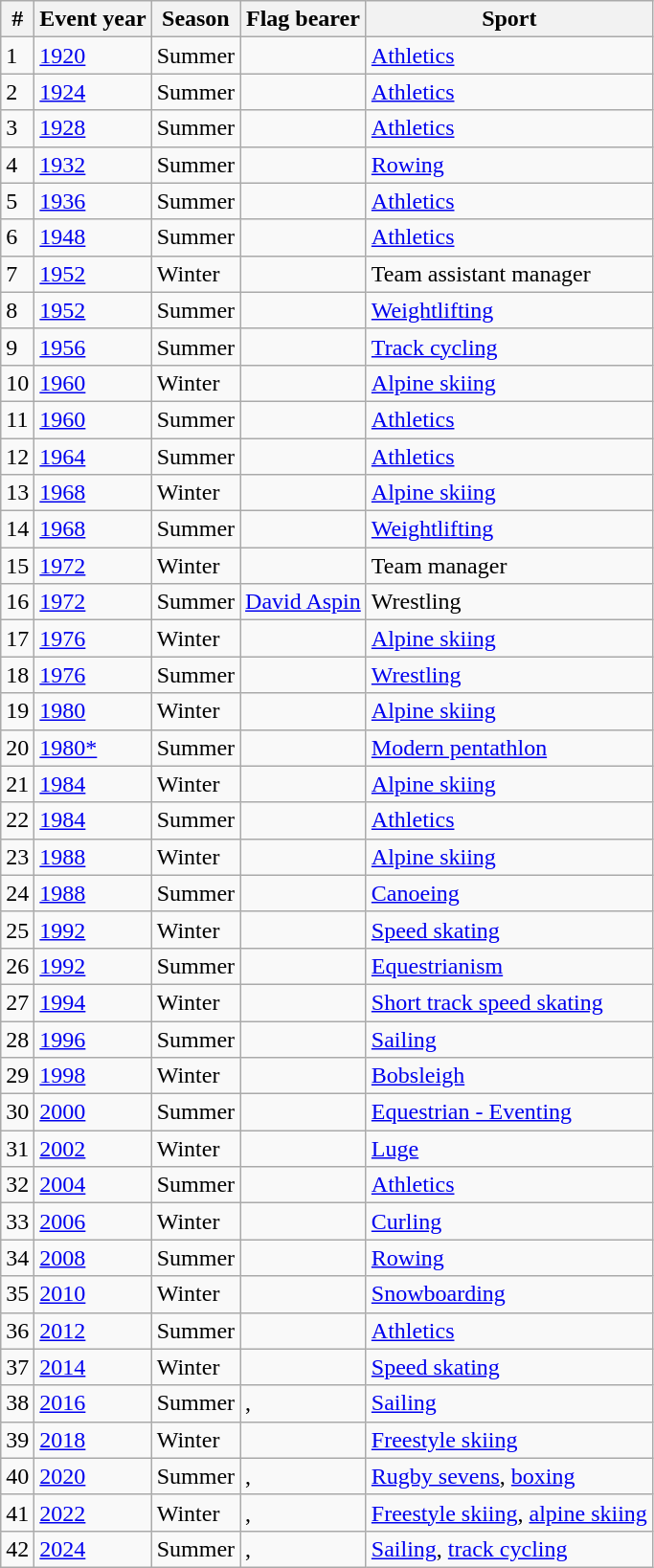<table class="wikitable sortable">
<tr>
<th>#</th>
<th>Event year</th>
<th>Season</th>
<th>Flag bearer</th>
<th>Sport</th>
</tr>
<tr>
<td>1</td>
<td><a href='#'>1920</a></td>
<td>Summer</td>
<td></td>
<td><a href='#'>Athletics</a></td>
</tr>
<tr>
<td>2</td>
<td><a href='#'>1924</a></td>
<td>Summer</td>
<td></td>
<td><a href='#'>Athletics</a></td>
</tr>
<tr>
<td>3</td>
<td><a href='#'>1928</a></td>
<td>Summer</td>
<td></td>
<td><a href='#'>Athletics</a></td>
</tr>
<tr>
<td>4</td>
<td><a href='#'>1932</a></td>
<td>Summer</td>
<td></td>
<td><a href='#'>Rowing</a></td>
</tr>
<tr>
<td>5</td>
<td><a href='#'>1936</a></td>
<td>Summer</td>
<td></td>
<td><a href='#'>Athletics</a></td>
</tr>
<tr>
<td>6</td>
<td><a href='#'>1948</a></td>
<td>Summer</td>
<td></td>
<td><a href='#'>Athletics</a></td>
</tr>
<tr>
<td>7</td>
<td><a href='#'>1952</a></td>
<td>Winter</td>
<td></td>
<td>Team assistant manager</td>
</tr>
<tr>
<td>8</td>
<td><a href='#'>1952</a></td>
<td>Summer</td>
<td></td>
<td><a href='#'>Weightlifting</a></td>
</tr>
<tr>
<td>9</td>
<td><a href='#'>1956</a></td>
<td>Summer</td>
<td></td>
<td><a href='#'>Track cycling</a></td>
</tr>
<tr>
<td>10</td>
<td><a href='#'>1960</a></td>
<td>Winter</td>
<td></td>
<td><a href='#'>Alpine skiing</a></td>
</tr>
<tr>
<td>11</td>
<td><a href='#'>1960</a></td>
<td>Summer</td>
<td></td>
<td><a href='#'>Athletics</a></td>
</tr>
<tr>
<td>12</td>
<td><a href='#'>1964</a></td>
<td>Summer</td>
<td></td>
<td><a href='#'>Athletics</a></td>
</tr>
<tr>
<td>13</td>
<td><a href='#'>1968</a></td>
<td>Winter</td>
<td></td>
<td><a href='#'>Alpine skiing</a></td>
</tr>
<tr>
<td>14</td>
<td><a href='#'>1968</a></td>
<td>Summer</td>
<td></td>
<td><a href='#'>Weightlifting</a></td>
</tr>
<tr>
<td>15</td>
<td><a href='#'>1972</a></td>
<td>Winter</td>
<td></td>
<td>Team manager</td>
</tr>
<tr>
<td>16</td>
<td><a href='#'>1972</a></td>
<td>Summer</td>
<td><a href='#'>David Aspin</a></td>
<td>Wrestling</td>
</tr>
<tr>
<td>17</td>
<td><a href='#'>1976</a></td>
<td>Winter</td>
<td></td>
<td><a href='#'>Alpine skiing</a></td>
</tr>
<tr>
<td>18</td>
<td><a href='#'>1976</a></td>
<td>Summer</td>
<td></td>
<td><a href='#'>Wrestling</a></td>
</tr>
<tr>
<td>19</td>
<td><a href='#'>1980</a></td>
<td>Winter</td>
<td></td>
<td><a href='#'>Alpine skiing</a></td>
</tr>
<tr>
<td>20</td>
<td><a href='#'>1980*</a></td>
<td>Summer</td>
<td></td>
<td><a href='#'>Modern pentathlon</a></td>
</tr>
<tr>
<td>21</td>
<td><a href='#'>1984</a></td>
<td>Winter</td>
<td></td>
<td><a href='#'>Alpine skiing</a></td>
</tr>
<tr>
<td>22</td>
<td><a href='#'>1984</a></td>
<td>Summer</td>
<td></td>
<td><a href='#'>Athletics</a></td>
</tr>
<tr>
<td>23</td>
<td><a href='#'>1988</a></td>
<td>Winter</td>
<td></td>
<td><a href='#'>Alpine skiing</a></td>
</tr>
<tr>
<td>24</td>
<td><a href='#'>1988</a></td>
<td>Summer</td>
<td></td>
<td><a href='#'>Canoeing</a></td>
</tr>
<tr>
<td>25</td>
<td><a href='#'>1992</a></td>
<td>Winter</td>
<td></td>
<td><a href='#'>Speed skating</a></td>
</tr>
<tr>
<td>26</td>
<td><a href='#'>1992</a></td>
<td>Summer</td>
<td></td>
<td><a href='#'>Equestrianism</a></td>
</tr>
<tr>
<td>27</td>
<td><a href='#'>1994</a></td>
<td>Winter</td>
<td></td>
<td><a href='#'>Short track speed skating</a></td>
</tr>
<tr>
<td>28</td>
<td><a href='#'>1996</a></td>
<td>Summer</td>
<td></td>
<td><a href='#'>Sailing</a></td>
</tr>
<tr>
<td>29</td>
<td><a href='#'>1998</a></td>
<td>Winter</td>
<td></td>
<td><a href='#'>Bobsleigh</a></td>
</tr>
<tr>
<td>30</td>
<td><a href='#'>2000</a></td>
<td>Summer</td>
<td></td>
<td><a href='#'>Equestrian - Eventing</a></td>
</tr>
<tr>
<td>31</td>
<td><a href='#'>2002</a></td>
<td>Winter</td>
<td></td>
<td><a href='#'>Luge</a></td>
</tr>
<tr>
<td>32</td>
<td><a href='#'>2004</a></td>
<td>Summer</td>
<td></td>
<td><a href='#'>Athletics</a></td>
</tr>
<tr>
<td>33</td>
<td><a href='#'>2006</a></td>
<td>Winter</td>
<td></td>
<td><a href='#'>Curling</a></td>
</tr>
<tr>
<td>34</td>
<td><a href='#'>2008</a></td>
<td>Summer</td>
<td></td>
<td><a href='#'>Rowing</a></td>
</tr>
<tr>
<td>35</td>
<td><a href='#'>2010</a></td>
<td>Winter</td>
<td></td>
<td><a href='#'>Snowboarding</a></td>
</tr>
<tr>
<td>36</td>
<td><a href='#'>2012</a></td>
<td>Summer</td>
<td></td>
<td><a href='#'>Athletics</a></td>
</tr>
<tr>
<td>37</td>
<td><a href='#'>2014</a></td>
<td>Winter</td>
<td></td>
<td><a href='#'>Speed skating</a></td>
</tr>
<tr>
<td>38</td>
<td><a href='#'>2016</a></td>
<td>Summer</td>
<td>, </td>
<td><a href='#'>Sailing</a></td>
</tr>
<tr>
<td>39</td>
<td><a href='#'>2018</a></td>
<td>Winter</td>
<td></td>
<td><a href='#'>Freestyle skiing</a></td>
</tr>
<tr>
<td>40</td>
<td><a href='#'>2020</a></td>
<td>Summer</td>
<td>, </td>
<td><a href='#'>Rugby sevens</a>, <a href='#'>boxing</a></td>
</tr>
<tr>
<td>41</td>
<td><a href='#'>2022</a></td>
<td>Winter</td>
<td>, </td>
<td><a href='#'>Freestyle skiing</a>, <a href='#'>alpine skiing</a></td>
</tr>
<tr>
<td>42</td>
<td><a href='#'>2024</a></td>
<td>Summer</td>
<td>, </td>
<td><a href='#'>Sailing</a>, <a href='#'>track cycling</a></td>
</tr>
</table>
